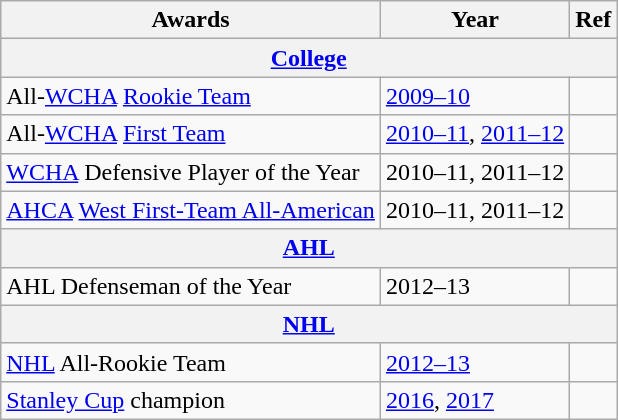<table class="wikitable">
<tr>
<th>Awards</th>
<th>Year</th>
<th>Ref</th>
</tr>
<tr>
<th colspan="3"><a href='#'>College</a></th>
</tr>
<tr>
<td>All-<a href='#'>WCHA</a> <a href='#'>Rookie Team</a></td>
<td><a href='#'>2009–10</a></td>
<td></td>
</tr>
<tr>
<td>All-<a href='#'>WCHA</a> <a href='#'>First Team</a></td>
<td><a href='#'>2010–11</a>, <a href='#'>2011–12</a></td>
<td></td>
</tr>
<tr>
<td><a href='#'>WCHA</a> Defensive Player of the Year</td>
<td>2010–11, 2011–12</td>
<td></td>
</tr>
<tr>
<td><a href='#'>AHCA</a> <a href='#'>West First-Team All-American</a></td>
<td>2010–11, 2011–12</td>
<td></td>
</tr>
<tr>
<th colspan="3"><a href='#'>AHL</a></th>
</tr>
<tr>
<td>AHL Defenseman of the Year</td>
<td>2012–13</td>
<td></td>
</tr>
<tr>
<th colspan="3"><a href='#'>NHL</a></th>
</tr>
<tr>
<td><a href='#'>NHL</a> All-Rookie Team</td>
<td><a href='#'>2012–13</a></td>
<td></td>
</tr>
<tr>
<td><a href='#'>Stanley Cup</a> champion</td>
<td><a href='#'>2016</a>, <a href='#'>2017</a></td>
<td></td>
</tr>
</table>
